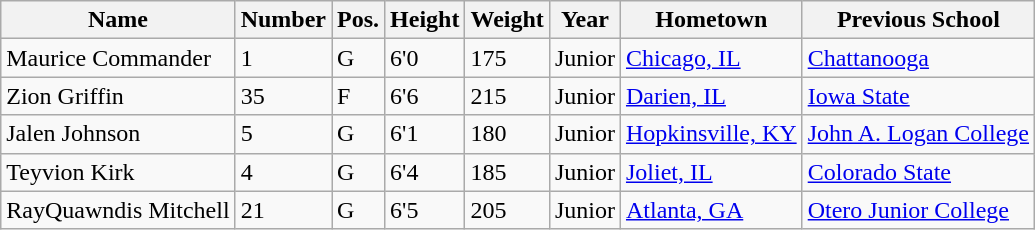<table class="wikitable sortable" border="1">
<tr>
<th>Name</th>
<th>Number</th>
<th>Pos.</th>
<th>Height</th>
<th>Weight</th>
<th>Year</th>
<th>Hometown</th>
<th class="unsortable">Previous School</th>
</tr>
<tr>
<td>Maurice Commander</td>
<td>1</td>
<td>G</td>
<td>6'0</td>
<td>175</td>
<td>Junior</td>
<td><a href='#'>Chicago, IL</a></td>
<td><a href='#'>Chattanooga</a></td>
</tr>
<tr>
<td>Zion Griffin</td>
<td>35</td>
<td>F</td>
<td>6'6</td>
<td>215</td>
<td>Junior</td>
<td><a href='#'>Darien, IL</a></td>
<td><a href='#'>Iowa State</a></td>
</tr>
<tr>
<td>Jalen Johnson</td>
<td>5</td>
<td>G</td>
<td>6'1</td>
<td>180</td>
<td>Junior</td>
<td><a href='#'>Hopkinsville, KY</a></td>
<td><a href='#'>John A. Logan College</a></td>
</tr>
<tr>
<td>Teyvion Kirk</td>
<td>4</td>
<td>G</td>
<td>6'4</td>
<td>185</td>
<td>Junior</td>
<td><a href='#'>Joliet, IL</a></td>
<td><a href='#'>Colorado State</a></td>
</tr>
<tr>
<td>RayQuawndis Mitchell</td>
<td>21</td>
<td>G</td>
<td>6'5</td>
<td>205</td>
<td>Junior</td>
<td><a href='#'>Atlanta, GA</a></td>
<td><a href='#'>Otero Junior College</a></td>
</tr>
</table>
